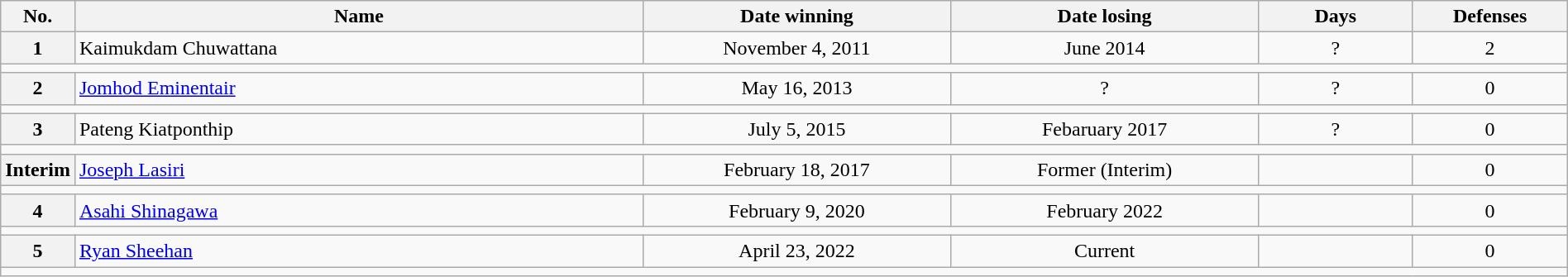<table class="wikitable" width=100%>
<tr>
<th style="width:1%;">No.</th>
<th style="width:37%;">Name</th>
<th style="width:20%;">Date winning</th>
<th style="width:20%;">Date losing</th>
<th data-sort-type="number" style="width:10%;">Days</th>
<th data-sort-type="number" style="width:10%;">Defenses</th>
</tr>
<tr align=center>
<th>1</th>
<td align=left> Kaimukdam Chuwattana</td>
<td>November 4, 2011</td>
<td>June 2014</td>
<td>?</td>
<td>2</td>
</tr>
<tr>
<td colspan="6"></td>
</tr>
<tr align=center>
<th>2</th>
<td align=left> <a href='#'>Jomhod Eminentair</a></td>
<td>May 16, 2013</td>
<td>?</td>
<td>?</td>
<td>0</td>
</tr>
<tr>
<td colspan="6"></td>
</tr>
<tr align=center>
<th>3</th>
<td align=left> Pateng Kiatponthip</td>
<td>July 5, 2015</td>
<td>Febaruary 2017</td>
<td>?</td>
<td>0</td>
</tr>
<tr>
<td colspan="6"></td>
</tr>
<tr align=center>
<th>Interim</th>
<td align=left> <a href='#'>Joseph Lasiri</a></td>
<td>February 18, 2017</td>
<td>Former (Interim)</td>
<td></td>
<td>0</td>
</tr>
<tr>
<td colspan="6"></td>
</tr>
<tr align=center>
<th>4</th>
<td align=left> <a href='#'>Asahi Shinagawa</a></td>
<td>February 9, 2020</td>
<td>February 2022</td>
<td></td>
<td>0</td>
</tr>
<tr>
<td colspan="6"></td>
</tr>
<tr align=center>
<th>5</th>
<td align=left> <a href='#'>Ryan Sheehan</a></td>
<td>April 23, 2022</td>
<td>Current</td>
<td></td>
<td>0</td>
</tr>
<tr>
<td colspan="6"></td>
</tr>
</table>
